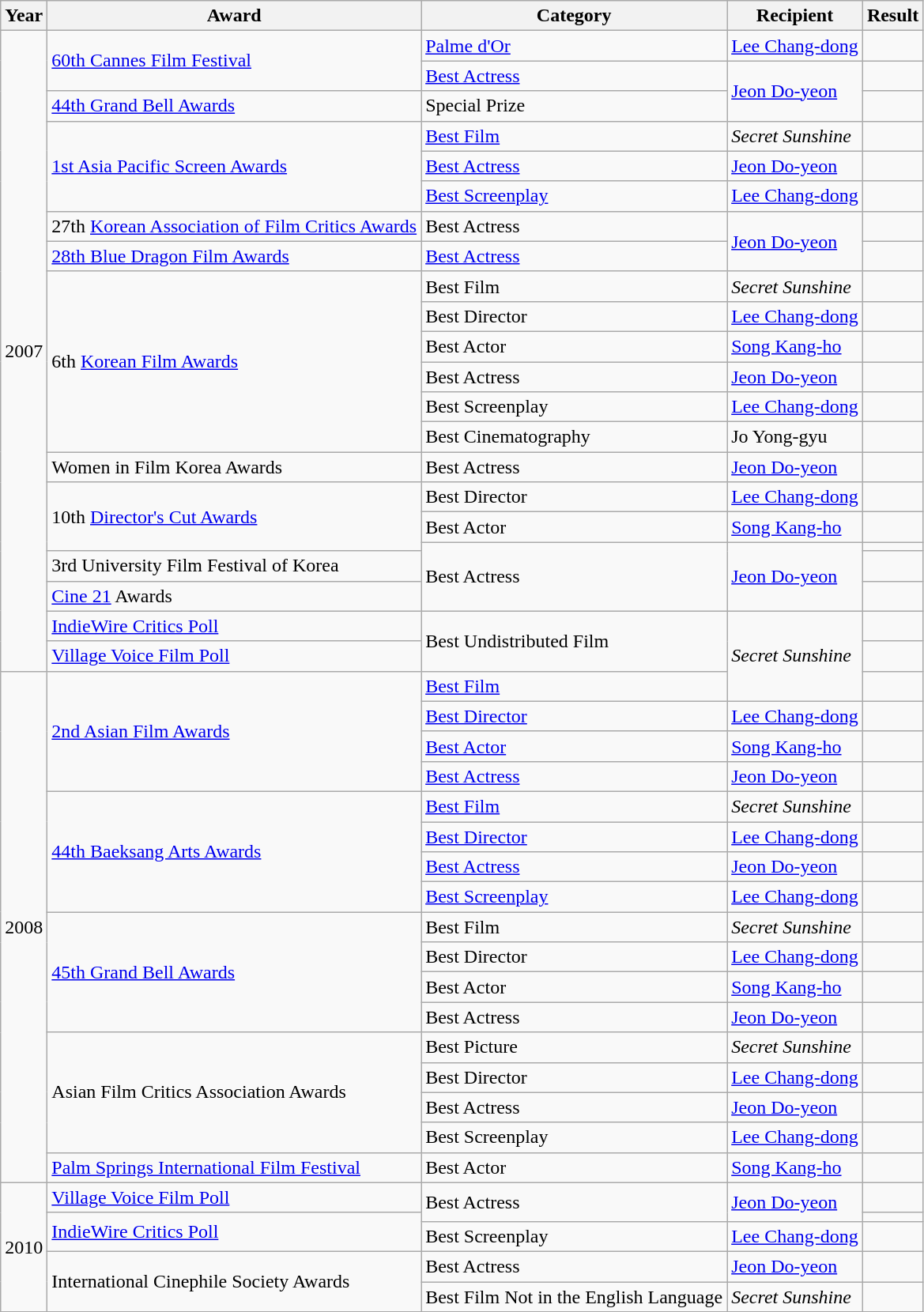<table class="wikitable sortable">
<tr>
<th>Year</th>
<th>Award</th>
<th>Category</th>
<th>Recipient</th>
<th>Result</th>
</tr>
<tr>
<td rowspan="22">2007</td>
<td rowspan="2"><a href='#'>60th Cannes Film Festival</a></td>
<td><a href='#'>Palme d'Or</a></td>
<td><a href='#'>Lee Chang-dong</a></td>
<td></td>
</tr>
<tr>
<td><a href='#'>Best Actress</a></td>
<td rowspan="2"><a href='#'>Jeon Do-yeon</a></td>
<td></td>
</tr>
<tr>
<td><a href='#'>44th Grand Bell Awards</a></td>
<td>Special Prize</td>
<td></td>
</tr>
<tr>
<td rowspan="3"><a href='#'>1st Asia Pacific Screen Awards</a></td>
<td><a href='#'>Best Film</a></td>
<td><em>Secret Sunshine</em></td>
<td></td>
</tr>
<tr>
<td><a href='#'>Best Actress</a></td>
<td><a href='#'>Jeon Do-yeon</a></td>
<td></td>
</tr>
<tr>
<td><a href='#'>Best Screenplay</a></td>
<td><a href='#'>Lee Chang-dong</a></td>
<td></td>
</tr>
<tr>
<td>27th <a href='#'>Korean Association of Film Critics Awards</a></td>
<td>Best Actress</td>
<td rowspan="2"><a href='#'>Jeon Do-yeon</a></td>
<td></td>
</tr>
<tr>
<td><a href='#'>28th Blue Dragon Film Awards</a></td>
<td><a href='#'>Best Actress</a></td>
<td></td>
</tr>
<tr>
<td rowspan="6">6th <a href='#'>Korean Film Awards</a></td>
<td>Best Film</td>
<td><em>Secret Sunshine</em></td>
<td></td>
</tr>
<tr>
<td>Best Director</td>
<td><a href='#'>Lee Chang-dong</a></td>
<td></td>
</tr>
<tr>
<td>Best Actor</td>
<td><a href='#'>Song Kang-ho</a></td>
<td></td>
</tr>
<tr>
<td>Best Actress</td>
<td><a href='#'>Jeon Do-yeon</a></td>
<td></td>
</tr>
<tr>
<td>Best Screenplay</td>
<td><a href='#'>Lee Chang-dong</a></td>
<td></td>
</tr>
<tr>
<td>Best Cinematography</td>
<td>Jo Yong-gyu</td>
<td></td>
</tr>
<tr>
<td>Women in Film Korea Awards</td>
<td>Best Actress</td>
<td><a href='#'>Jeon Do-yeon</a></td>
<td></td>
</tr>
<tr>
<td rowspan="3">10th <a href='#'>Director's Cut Awards</a></td>
<td>Best Director</td>
<td><a href='#'>Lee Chang-dong</a></td>
<td></td>
</tr>
<tr>
<td>Best Actor</td>
<td><a href='#'>Song Kang-ho</a></td>
<td></td>
</tr>
<tr>
<td rowspan="3">Best Actress</td>
<td rowspan="3"><a href='#'>Jeon Do-yeon</a></td>
<td></td>
</tr>
<tr>
<td>3rd University Film Festival of Korea</td>
<td></td>
</tr>
<tr>
<td><a href='#'>Cine 21</a> Awards</td>
<td></td>
</tr>
<tr>
<td><a href='#'>IndieWire Critics Poll</a></td>
<td rowspan="2">Best Undistributed Film</td>
<td rowspan="3"><em>Secret Sunshine</em></td>
<td></td>
</tr>
<tr>
<td><a href='#'>Village Voice Film Poll</a></td>
<td></td>
</tr>
<tr>
<td rowspan="17">2008</td>
<td rowspan="4"><a href='#'>2nd Asian Film Awards</a></td>
<td><a href='#'>Best Film</a></td>
<td></td>
</tr>
<tr>
<td><a href='#'>Best Director</a></td>
<td><a href='#'>Lee Chang-dong</a></td>
<td></td>
</tr>
<tr>
<td><a href='#'>Best Actor</a></td>
<td><a href='#'>Song Kang-ho</a></td>
<td></td>
</tr>
<tr>
<td><a href='#'>Best Actress</a></td>
<td><a href='#'>Jeon Do-yeon</a></td>
<td></td>
</tr>
<tr>
<td rowspan="4"><a href='#'>44th Baeksang Arts Awards</a></td>
<td><a href='#'>Best Film</a></td>
<td><em>Secret Sunshine</em></td>
<td></td>
</tr>
<tr>
<td><a href='#'>Best Director</a></td>
<td><a href='#'>Lee Chang-dong</a></td>
<td></td>
</tr>
<tr>
<td><a href='#'>Best Actress</a></td>
<td><a href='#'>Jeon Do-yeon</a></td>
<td></td>
</tr>
<tr>
<td><a href='#'>Best Screenplay</a></td>
<td><a href='#'>Lee Chang-dong</a></td>
<td></td>
</tr>
<tr>
<td rowspan="4"><a href='#'>45th Grand Bell Awards</a></td>
<td>Best Film</td>
<td><em>Secret Sunshine</em></td>
<td></td>
</tr>
<tr>
<td>Best Director</td>
<td><a href='#'>Lee Chang-dong</a></td>
<td></td>
</tr>
<tr>
<td>Best Actor</td>
<td><a href='#'>Song Kang-ho</a></td>
<td></td>
</tr>
<tr>
<td>Best Actress</td>
<td><a href='#'>Jeon Do-yeon</a></td>
<td></td>
</tr>
<tr>
<td rowspan="4">Asian Film Critics Association Awards</td>
<td>Best Picture</td>
<td><em>Secret Sunshine</em></td>
<td></td>
</tr>
<tr>
<td>Best Director</td>
<td><a href='#'>Lee Chang-dong</a></td>
<td></td>
</tr>
<tr>
<td>Best Actress</td>
<td><a href='#'>Jeon Do-yeon</a></td>
<td></td>
</tr>
<tr>
<td>Best Screenplay</td>
<td><a href='#'>Lee Chang-dong</a></td>
<td></td>
</tr>
<tr>
<td><a href='#'>Palm Springs International Film Festival</a></td>
<td>Best Actor</td>
<td><a href='#'>Song Kang-ho</a></td>
<td></td>
</tr>
<tr>
<td rowspan="5">2010</td>
<td><a href='#'>Village Voice Film Poll</a></td>
<td rowspan="2">Best Actress</td>
<td rowspan="2"><a href='#'>Jeon Do-yeon</a></td>
<td></td>
</tr>
<tr>
<td rowspan="2"><a href='#'>IndieWire Critics Poll</a></td>
<td></td>
</tr>
<tr>
<td>Best Screenplay</td>
<td><a href='#'>Lee Chang-dong</a></td>
<td></td>
</tr>
<tr>
<td rowspan="2">International Cinephile Society Awards</td>
<td>Best Actress</td>
<td><a href='#'>Jeon Do-yeon</a></td>
<td></td>
</tr>
<tr>
<td>Best Film Not in the English Language</td>
<td><em>Secret Sunshine</em></td>
<td></td>
</tr>
</table>
